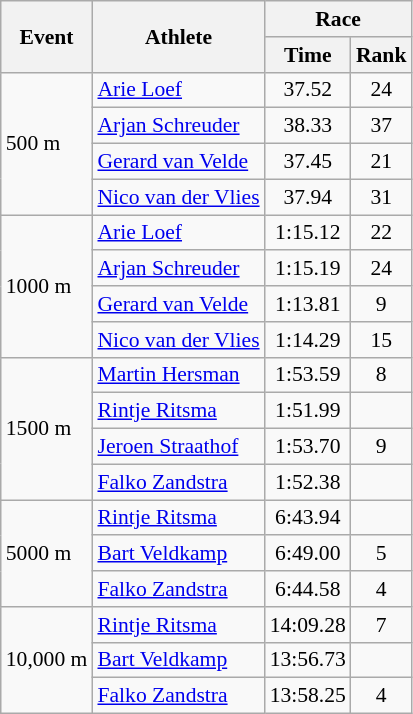<table class="wikitable" border="1" style="font-size:90%">
<tr>
<th rowspan=2>Event</th>
<th rowspan=2>Athlete</th>
<th colspan=2>Race</th>
</tr>
<tr>
<th>Time</th>
<th>Rank</th>
</tr>
<tr>
<td rowspan=4>500 m</td>
<td><a href='#'>Arie Loef</a></td>
<td align=center>37.52</td>
<td align=center>24</td>
</tr>
<tr>
<td><a href='#'>Arjan Schreuder</a></td>
<td align=center>38.33</td>
<td align=center>37</td>
</tr>
<tr>
<td><a href='#'>Gerard van Velde</a></td>
<td align=center>37.45</td>
<td align=center>21</td>
</tr>
<tr>
<td><a href='#'>Nico van der Vlies</a></td>
<td align=center>37.94</td>
<td align=center>31</td>
</tr>
<tr>
<td rowspan=4>1000 m</td>
<td><a href='#'>Arie Loef</a></td>
<td align=center>1:15.12</td>
<td align=center>22</td>
</tr>
<tr>
<td><a href='#'>Arjan Schreuder</a></td>
<td align=center>1:15.19</td>
<td align=center>24</td>
</tr>
<tr>
<td><a href='#'>Gerard van Velde</a></td>
<td align=center>1:13.81</td>
<td align=center>9</td>
</tr>
<tr>
<td><a href='#'>Nico van der Vlies</a></td>
<td align=center>1:14.29</td>
<td align=center>15</td>
</tr>
<tr>
<td rowspan=4>1500 m</td>
<td><a href='#'>Martin Hersman</a></td>
<td align=center>1:53.59</td>
<td align=center>8</td>
</tr>
<tr>
<td><a href='#'>Rintje Ritsma</a></td>
<td align=center>1:51.99</td>
<td align=center></td>
</tr>
<tr>
<td><a href='#'>Jeroen Straathof</a></td>
<td align=center>1:53.70</td>
<td align=center>9</td>
</tr>
<tr>
<td><a href='#'>Falko Zandstra</a></td>
<td align=center>1:52.38</td>
<td align=center></td>
</tr>
<tr>
<td rowspan=3>5000 m</td>
<td><a href='#'>Rintje Ritsma</a></td>
<td align=center>6:43.94</td>
<td align=center></td>
</tr>
<tr>
<td><a href='#'>Bart Veldkamp</a></td>
<td align=center>6:49.00</td>
<td align=center>5</td>
</tr>
<tr>
<td><a href='#'>Falko Zandstra</a></td>
<td align=center>6:44.58</td>
<td align=center>4</td>
</tr>
<tr>
<td rowspan=3>10,000 m</td>
<td><a href='#'>Rintje Ritsma</a></td>
<td align=center>14:09.28</td>
<td align=center>7</td>
</tr>
<tr>
<td><a href='#'>Bart Veldkamp</a></td>
<td align=center>13:56.73</td>
<td align=center></td>
</tr>
<tr>
<td><a href='#'>Falko Zandstra</a></td>
<td align=center>13:58.25</td>
<td align=center>4</td>
</tr>
</table>
